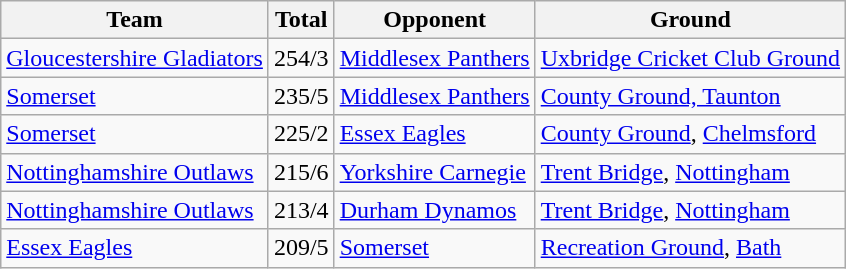<table class="wikitable">
<tr>
<th>Team</th>
<th>Total</th>
<th>Opponent</th>
<th>Ground</th>
</tr>
<tr>
<td><a href='#'>Gloucestershire Gladiators</a></td>
<td>254/3</td>
<td><a href='#'>Middlesex Panthers</a></td>
<td><a href='#'>Uxbridge Cricket Club Ground</a></td>
</tr>
<tr>
<td><a href='#'>Somerset</a></td>
<td>235/5</td>
<td><a href='#'>Middlesex Panthers</a></td>
<td><a href='#'>County Ground, Taunton</a></td>
</tr>
<tr>
<td><a href='#'>Somerset</a></td>
<td>225/2</td>
<td><a href='#'>Essex Eagles</a></td>
<td><a href='#'>County Ground</a>, <a href='#'>Chelmsford</a></td>
</tr>
<tr>
<td><a href='#'>Nottinghamshire Outlaws</a></td>
<td>215/6</td>
<td><a href='#'>Yorkshire Carnegie</a></td>
<td><a href='#'>Trent Bridge</a>, <a href='#'>Nottingham</a></td>
</tr>
<tr>
<td><a href='#'>Nottinghamshire Outlaws</a></td>
<td>213/4</td>
<td><a href='#'>Durham Dynamos</a></td>
<td><a href='#'>Trent Bridge</a>, <a href='#'>Nottingham</a></td>
</tr>
<tr>
<td><a href='#'>Essex Eagles</a></td>
<td>209/5</td>
<td><a href='#'>Somerset</a></td>
<td><a href='#'>Recreation Ground</a>, <a href='#'>Bath</a></td>
</tr>
</table>
